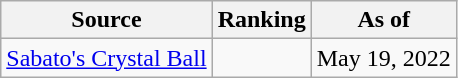<table class="wikitable" style="text-align:center">
<tr>
<th>Source</th>
<th>Ranking</th>
<th>As of</th>
</tr>
<tr>
<td align=left><a href='#'>Sabato's Crystal Ball</a></td>
<td></td>
<td>May 19, 2022</td>
</tr>
</table>
